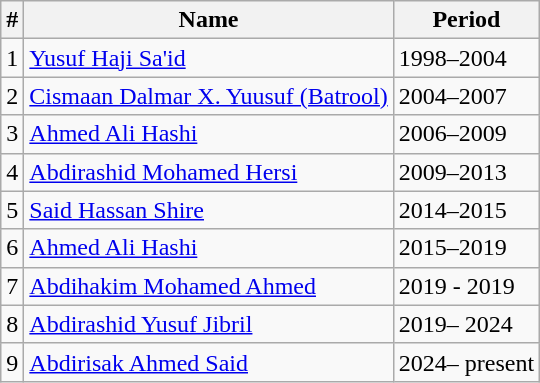<table class="wikitable">
<tr>
<th>#</th>
<th>Name</th>
<th>Period</th>
</tr>
<tr>
<td>1</td>
<td><a href='#'>Yusuf Haji Sa'id</a></td>
<td>1998–2004</td>
</tr>
<tr>
<td>2</td>
<td><a href='#'>Cismaan Dalmar X. Yuusuf (Batrool)</a></td>
<td>2004–2007</td>
</tr>
<tr>
<td>3</td>
<td><a href='#'>Ahmed Ali Hashi</a></td>
<td>2006–2009</td>
</tr>
<tr>
<td>4</td>
<td><a href='#'>Abdirashid Mohamed Hersi</a></td>
<td>2009–2013</td>
</tr>
<tr>
<td>5</td>
<td><a href='#'>Said Hassan Shire</a></td>
<td>2014–2015</td>
</tr>
<tr>
<td>6</td>
<td><a href='#'>Ahmed Ali Hashi</a></td>
<td>2015–2019</td>
</tr>
<tr>
<td>7</td>
<td><a href='#'>Abdihakim Mohamed Ahmed</a></td>
<td>2019 - 2019</td>
</tr>
<tr>
<td>8</td>
<td><a href='#'>Abdirashid Yusuf Jibril</a></td>
<td>2019– 2024</td>
</tr>
<tr>
<td>9</td>
<td><a href='#'>Abdirisak Ahmed Said</a></td>
<td>2024– present</td>
</tr>
</table>
